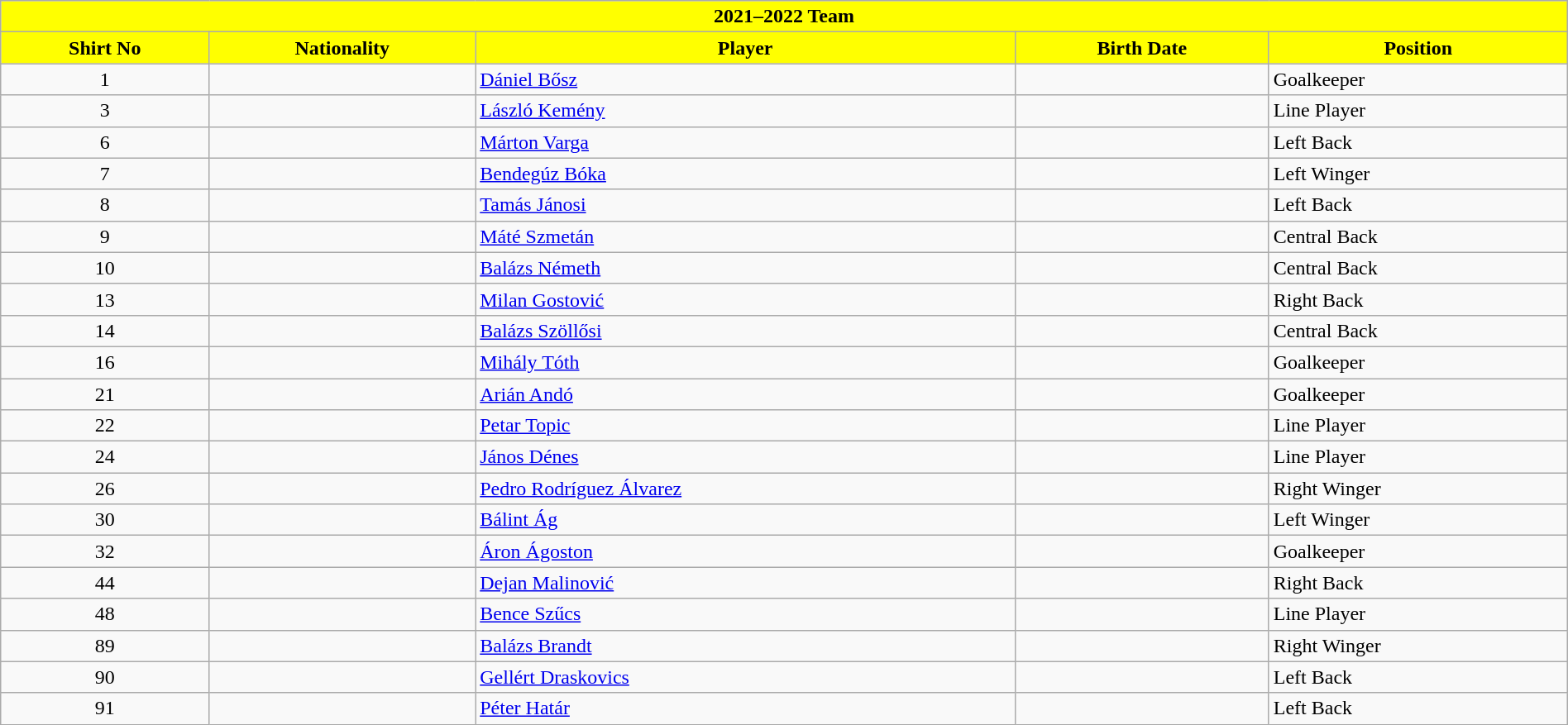<table class="wikitable collapsible collapsed" style="width:100%">
<tr>
<th colspan=5 style="background-color:yellow;color:black;text-align:center;"> <strong>2021–2022 Team</strong></th>
</tr>
<tr>
<th style="color:black; background:yellow">Shirt No</th>
<th style="color:black; background:yellow">Nationality</th>
<th style="color:black; background:yellow">Player</th>
<th style="color:black; background:yellow">Birth Date</th>
<th style="color:black; background:yellow">Position</th>
</tr>
<tr>
<td align=center>1</td>
<td></td>
<td><a href='#'>Dániel Bősz</a></td>
<td></td>
<td>Goalkeeper</td>
</tr>
<tr>
<td align=center>3</td>
<td></td>
<td><a href='#'>László Kemény</a></td>
<td></td>
<td>Line Player</td>
</tr>
<tr>
<td align=center>6</td>
<td></td>
<td><a href='#'>Márton Varga</a></td>
<td></td>
<td>Left Back</td>
</tr>
<tr>
<td align=center>7</td>
<td></td>
<td><a href='#'>Bendegúz Bóka</a></td>
<td></td>
<td>Left Winger</td>
</tr>
<tr>
<td align=center>8</td>
<td></td>
<td><a href='#'>Tamás Jánosi</a></td>
<td></td>
<td>Left Back</td>
</tr>
<tr>
<td align=center>9</td>
<td></td>
<td><a href='#'>Máté Szmetán</a></td>
<td></td>
<td>Central Back</td>
</tr>
<tr>
<td align=center>10</td>
<td></td>
<td><a href='#'>Balázs Németh</a></td>
<td></td>
<td>Central Back</td>
</tr>
<tr>
<td align=center>13</td>
<td></td>
<td><a href='#'>Milan Gostović</a></td>
<td></td>
<td>Right Back</td>
</tr>
<tr>
<td align=center>14</td>
<td></td>
<td><a href='#'>Balázs Szöllősi</a></td>
<td></td>
<td>Central Back</td>
</tr>
<tr>
<td align=center>16</td>
<td></td>
<td><a href='#'>Mihály Tóth</a></td>
<td></td>
<td>Goalkeeper</td>
</tr>
<tr>
<td align=center>21</td>
<td></td>
<td><a href='#'>Arián Andó</a></td>
<td></td>
<td>Goalkeeper</td>
</tr>
<tr>
<td align=center>22</td>
<td></td>
<td><a href='#'>Petar Topic</a></td>
<td></td>
<td>Line Player</td>
</tr>
<tr>
<td align=center>24</td>
<td></td>
<td><a href='#'>János Dénes</a></td>
<td></td>
<td>Line Player</td>
</tr>
<tr>
<td align=center>26</td>
<td></td>
<td><a href='#'>Pedro Rodríguez Álvarez</a></td>
<td></td>
<td>Right Winger</td>
</tr>
<tr>
<td align=center>30</td>
<td></td>
<td><a href='#'>Bálint Ág</a></td>
<td></td>
<td>Left Winger</td>
</tr>
<tr>
<td align=center>32</td>
<td></td>
<td><a href='#'>Áron Ágoston</a></td>
<td></td>
<td>Goalkeeper</td>
</tr>
<tr>
<td align=center>44</td>
<td></td>
<td><a href='#'>Dejan Malinović</a></td>
<td></td>
<td>Right Back</td>
</tr>
<tr>
<td align=center>48</td>
<td></td>
<td><a href='#'>Bence Szűcs</a></td>
<td></td>
<td>Line Player</td>
</tr>
<tr>
<td align=center>89</td>
<td></td>
<td><a href='#'>Balázs Brandt</a></td>
<td></td>
<td>Right Winger</td>
</tr>
<tr>
<td align=center>90</td>
<td></td>
<td><a href='#'>Gellért Draskovics</a></td>
<td></td>
<td>Left Back</td>
</tr>
<tr>
<td align=center>91</td>
<td></td>
<td><a href='#'>Péter Határ</a></td>
<td></td>
<td>Left Back</td>
</tr>
</table>
